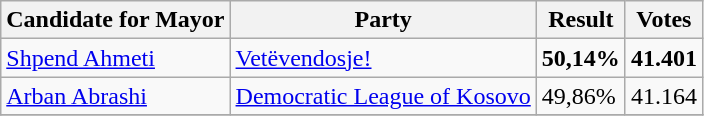<table class=wikitable>
<tr>
<th>Candidate for Mayor</th>
<th>Party</th>
<th>Result</th>
<th>Votes</th>
</tr>
<tr>
<td><a href='#'>Shpend Ahmeti</a></td>
<td><a href='#'>Vetëvendosje!</a></td>
<td><strong>50,14%</strong></td>
<td><strong>41.401</strong></td>
</tr>
<tr>
<td><a href='#'>Arban Abrashi</a></td>
<td><a href='#'>Democratic League of Kosovo</a></td>
<td>49,86%</td>
<td>41.164</td>
</tr>
<tr>
</tr>
</table>
